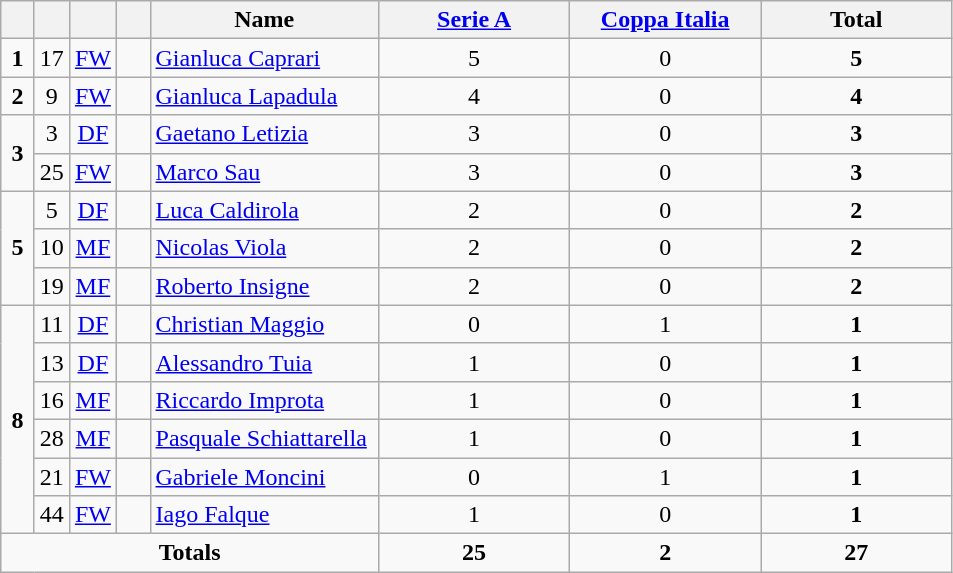<table class="wikitable" style="text-align:center">
<tr>
<th width=15></th>
<th width=15></th>
<th width=15></th>
<th width=15></th>
<th width=145>Name</th>
<th width=120><a href='#'>Serie A</a></th>
<th width=120><a href='#'>Coppa Italia</a></th>
<th width=120>Total</th>
</tr>
<tr>
<td><strong>1</strong></td>
<td>17</td>
<td><a href='#'>FW</a></td>
<td></td>
<td align=left><a href='#'>Gianluca Caprari</a></td>
<td>5</td>
<td>0</td>
<td><strong>5</strong></td>
</tr>
<tr>
<td><strong>2</strong></td>
<td>9</td>
<td><a href='#'>FW</a></td>
<td></td>
<td align=left><a href='#'>Gianluca Lapadula</a></td>
<td>4</td>
<td>0</td>
<td><strong>4</strong></td>
</tr>
<tr>
<td rowspan=2><strong>3</strong></td>
<td>3</td>
<td><a href='#'>DF</a></td>
<td></td>
<td align=left><a href='#'>Gaetano Letizia</a></td>
<td>3</td>
<td>0</td>
<td><strong>3</strong></td>
</tr>
<tr>
<td>25</td>
<td><a href='#'>FW</a></td>
<td></td>
<td align=left><a href='#'>Marco Sau</a></td>
<td>3</td>
<td>0</td>
<td><strong>3</strong></td>
</tr>
<tr>
<td rowspan=3><strong>5</strong></td>
<td>5</td>
<td><a href='#'>DF</a></td>
<td></td>
<td align=left><a href='#'>Luca Caldirola</a></td>
<td>2</td>
<td>0</td>
<td><strong>2</strong></td>
</tr>
<tr>
<td>10</td>
<td><a href='#'>MF</a></td>
<td></td>
<td align=left><a href='#'>Nicolas Viola</a></td>
<td>2</td>
<td>0</td>
<td><strong>2</strong></td>
</tr>
<tr>
<td>19</td>
<td><a href='#'>MF</a></td>
<td></td>
<td align=left><a href='#'>Roberto Insigne</a></td>
<td>2</td>
<td>0</td>
<td><strong>2</strong></td>
</tr>
<tr>
<td rowspan=6><strong>8</strong></td>
<td>11</td>
<td><a href='#'>DF</a></td>
<td></td>
<td align=left><a href='#'>Christian Maggio</a></td>
<td>0</td>
<td>1</td>
<td><strong>1</strong></td>
</tr>
<tr>
<td>13</td>
<td><a href='#'>DF</a></td>
<td></td>
<td align=left><a href='#'>Alessandro Tuia</a></td>
<td>1</td>
<td>0</td>
<td><strong>1</strong></td>
</tr>
<tr>
<td>16</td>
<td><a href='#'>MF</a></td>
<td></td>
<td align=left><a href='#'>Riccardo Improta</a></td>
<td>1</td>
<td>0</td>
<td><strong>1</strong></td>
</tr>
<tr>
<td>28</td>
<td><a href='#'>MF</a></td>
<td></td>
<td align=left><a href='#'>Pasquale Schiattarella</a></td>
<td>1</td>
<td>0</td>
<td><strong>1</strong></td>
</tr>
<tr>
<td>21</td>
<td><a href='#'>FW</a></td>
<td></td>
<td align=left><a href='#'>Gabriele Moncini</a></td>
<td>0</td>
<td>1</td>
<td><strong>1</strong></td>
</tr>
<tr>
<td>44</td>
<td><a href='#'>FW</a></td>
<td></td>
<td align=left><a href='#'>Iago Falque</a></td>
<td>1</td>
<td>0</td>
<td><strong>1</strong></td>
</tr>
<tr>
<td colspan=5><strong>Totals</strong></td>
<td><strong>25</strong></td>
<td><strong>2</strong></td>
<td><strong>27</strong></td>
</tr>
</table>
